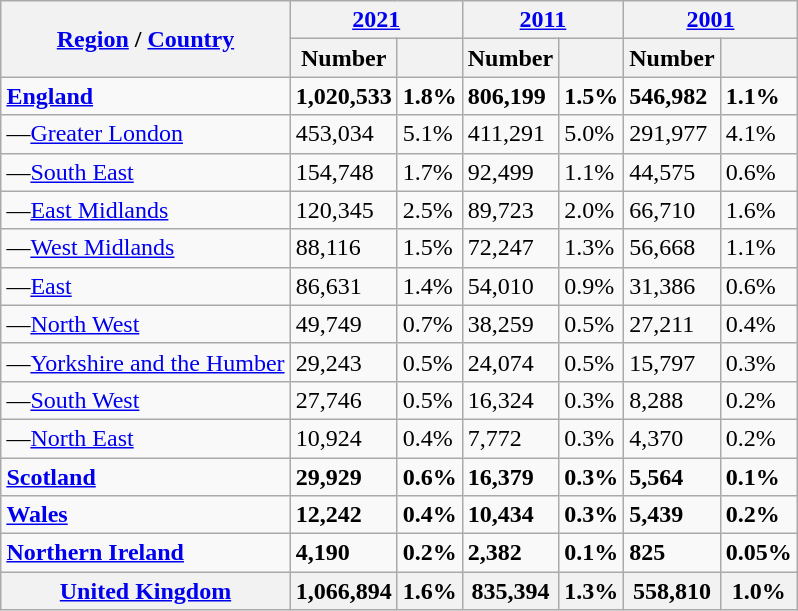<table class="wikitable sortable" style="margin:auto;">
<tr>
<th rowspan="2"><a href='#'>Region</a> / <a href='#'>Country</a></th>
<th colspan="2"><a href='#'>2021</a></th>
<th colspan="2"><a href='#'>2011</a></th>
<th colspan="2"><a href='#'>2001</a></th>
</tr>
<tr>
<th>Number</th>
<th></th>
<th>Number</th>
<th></th>
<th>Number</th>
<th></th>
</tr>
<tr>
<td><strong> <a href='#'>England</a></strong></td>
<td><strong>1,020,533</strong></td>
<td><strong>1.8%</strong></td>
<td><strong>806,199</strong></td>
<td><strong>1.5%</strong></td>
<td><strong>546,982</strong></td>
<td><strong>1.1%</strong></td>
</tr>
<tr>
<td>—<a href='#'>Greater London</a></td>
<td>453,034</td>
<td>5.1%</td>
<td>411,291</td>
<td>5.0%</td>
<td>291,977</td>
<td>4.1%</td>
</tr>
<tr>
<td>—<a href='#'>South East</a></td>
<td>154,748</td>
<td>1.7%</td>
<td>92,499</td>
<td>1.1%</td>
<td>44,575</td>
<td>0.6%</td>
</tr>
<tr>
<td>—<a href='#'>East Midlands</a></td>
<td>120,345</td>
<td>2.5%</td>
<td>89,723</td>
<td>2.0%</td>
<td>66,710</td>
<td>1.6%</td>
</tr>
<tr>
<td>—<a href='#'>West Midlands</a></td>
<td>88,116</td>
<td>1.5%</td>
<td>72,247</td>
<td>1.3%</td>
<td>56,668</td>
<td>1.1%</td>
</tr>
<tr>
<td>—<a href='#'>East</a></td>
<td>86,631</td>
<td>1.4%</td>
<td>54,010</td>
<td>0.9%</td>
<td>31,386</td>
<td>0.6%</td>
</tr>
<tr>
<td>—<a href='#'>North West</a></td>
<td>49,749</td>
<td>0.7%</td>
<td>38,259</td>
<td>0.5%</td>
<td>27,211</td>
<td>0.4%</td>
</tr>
<tr>
<td>—<a href='#'>Yorkshire and the Humber</a></td>
<td>29,243</td>
<td>0.5%</td>
<td>24,074</td>
<td>0.5%</td>
<td>15,797</td>
<td>0.3%</td>
</tr>
<tr>
<td>—<a href='#'>South West</a></td>
<td>27,746</td>
<td>0.5%</td>
<td>16,324</td>
<td>0.3%</td>
<td>8,288</td>
<td>0.2%</td>
</tr>
<tr>
<td>—<a href='#'>North East</a></td>
<td>10,924</td>
<td>0.4%</td>
<td>7,772</td>
<td>0.3%</td>
<td>4,370</td>
<td>0.2%</td>
</tr>
<tr>
<td><strong> <a href='#'>Scotland</a></strong></td>
<td><strong>29,929</strong></td>
<td><strong>0.6%</strong></td>
<td><strong>16,379</strong></td>
<td><strong>0.3%</strong></td>
<td><strong>5,564</strong></td>
<td><strong>0.1%</strong></td>
</tr>
<tr>
<td><strong> <a href='#'>Wales</a></strong></td>
<td><strong>12,242</strong></td>
<td><strong>0.4%</strong></td>
<td><strong>10,434</strong></td>
<td><strong>0.3%</strong></td>
<td><strong>5,439</strong></td>
<td><strong>0.2%</strong></td>
</tr>
<tr>
<td><strong><a href='#'>Northern Ireland</a></strong></td>
<td><strong>4,190</strong></td>
<td><strong>0.2%</strong></td>
<td><strong>2,382</strong></td>
<td><strong>0.1%</strong></td>
<td><strong>825</strong></td>
<td><strong>0.05%</strong></td>
</tr>
<tr>
<th><strong> <a href='#'>United Kingdom</a></strong></th>
<th><strong>1,066,894</strong></th>
<th><strong>1.6%</strong></th>
<th><strong>835,394</strong></th>
<th><strong>1.3%</strong></th>
<th><strong>558,810</strong></th>
<th><strong>1.0%</strong></th>
</tr>
</table>
